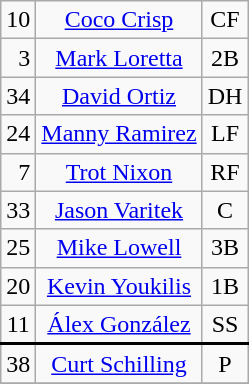<table class="wikitable plainrowheaders" style="text-align:center;">
<tr>
<td>10</td>
<td><a href='#'>Coco Crisp</a></td>
<td>CF</td>
</tr>
<tr>
<td>  3</td>
<td><a href='#'>Mark Loretta</a></td>
<td>2B</td>
</tr>
<tr>
<td>34</td>
<td><a href='#'>David Ortiz</a></td>
<td>DH</td>
</tr>
<tr>
<td>24</td>
<td><a href='#'>Manny Ramirez</a></td>
<td>LF</td>
</tr>
<tr>
<td>  7</td>
<td><a href='#'>Trot Nixon</a></td>
<td>RF</td>
</tr>
<tr>
<td>33</td>
<td><a href='#'>Jason Varitek</a></td>
<td>C</td>
</tr>
<tr>
<td>25</td>
<td><a href='#'>Mike Lowell</a></td>
<td>3B</td>
</tr>
<tr>
<td>20</td>
<td><a href='#'>Kevin Youkilis</a></td>
<td>1B</td>
</tr>
<tr style="border-bottom:2px solid black">
<td>11</td>
<td><a href='#'>Álex González</a></td>
<td>SS</td>
</tr>
<tr>
<td>38</td>
<td><a href='#'>Curt Schilling</a></td>
<td>P</td>
</tr>
<tr>
</tr>
</table>
